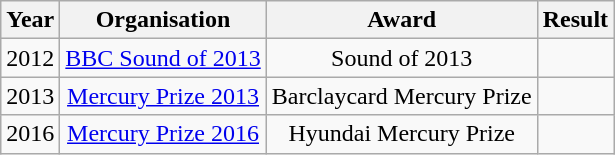<table class="wikitable plainrowheaders" style="text-align:center;">
<tr>
<th>Year</th>
<th>Organisation</th>
<th>Award</th>
<th>Result</th>
</tr>
<tr>
<td>2012</td>
<td><a href='#'>BBC Sound of 2013</a></td>
<td>Sound of 2013</td>
<td></td>
</tr>
<tr>
<td>2013</td>
<td><a href='#'>Mercury Prize 2013</a></td>
<td>Barclaycard Mercury Prize</td>
<td></td>
</tr>
<tr>
<td>2016</td>
<td><a href='#'>Mercury Prize 2016</a></td>
<td>Hyundai Mercury Prize</td>
<td></td>
</tr>
</table>
